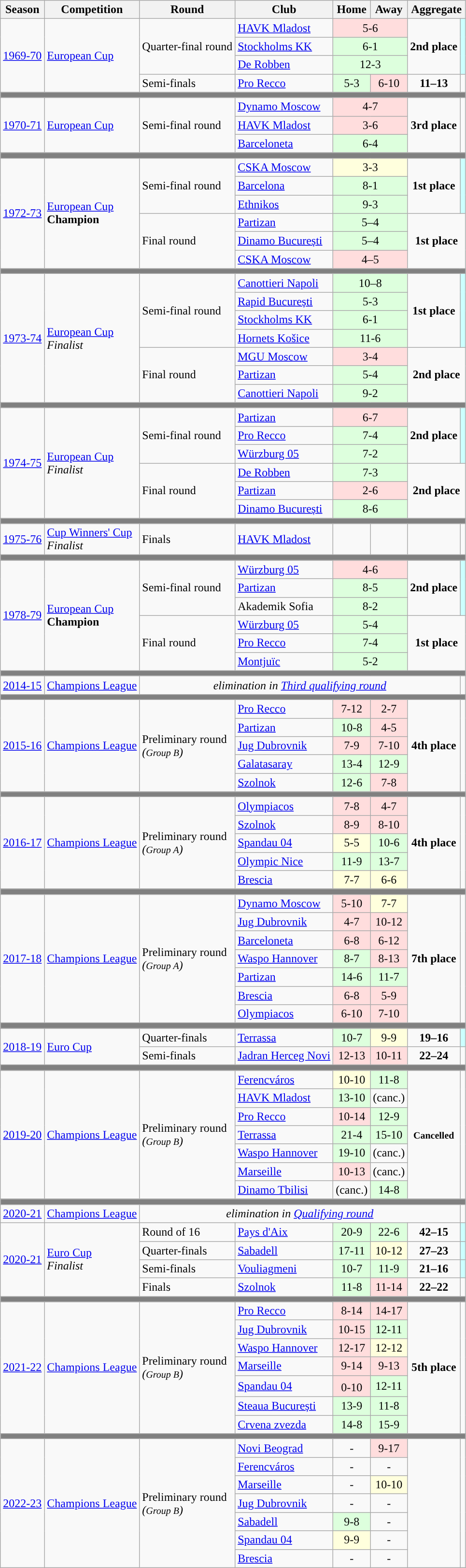<table class="wikitable collapsible collapsed" align="center" style="text-align:left;">
<tr>
<th>Season</th>
<th>Competition</th>
<th>Round</th>
<th>Club</th>
<th>Home</th>
<th>Away</th>
<th colspan=2>Aggregate</th>
</tr>
<tr>
<td rowspan=4><a href='#'>1969-70</a></td>
<td rowspan=4><a href='#'>European Cup</a></td>
<td rowspan=3>Quarter-final round</td>
<td> <a href='#'>HAVK Mladost</a></td>
<td colspan=2; style="text-align:center; background:#fdd;">5-6</td>
<td align=center rowspan=3><strong>2nd place</strong></td>
<td style="background-color:#CFF" align="center" rowspan=3></td>
</tr>
<tr>
<td> <a href='#'>Stockholms KK</a></td>
<td colspan=2; style="text-align:center; background:#dfd;">6-1</td>
</tr>
<tr>
<td> <a href='#'>De Robben</a></td>
<td colspan=2; style="text-align:center; background:#dfd;">12-3</td>
</tr>
<tr>
<td>Semi-finals</td>
<td> <a href='#'>Pro Recco</a></td>
<td style="text-align:center; background:#dfd;">5-3</td>
<td style="text-align:center; background:#fdd;">6-10</td>
<td style="text-align:center;"><strong>11–13</strong></td>
<td align="center"></td>
</tr>
<tr>
<td colspan=8 style="text-align: center;" bgcolor=grey></td>
</tr>
<tr>
<td rowspan=3><a href='#'>1970-71</a></td>
<td rowspan=3><a href='#'>European Cup</a></td>
<td rowspan=3>Semi-final round</td>
<td> <a href='#'>Dynamo Moscow</a></td>
<td colspan=2; style="text-align:center; background:#fdd;">4-7</td>
<td align=center rowspan=3><strong>3rd place</strong></td>
<td align="center" rowspan=3></td>
</tr>
<tr>
<td> <a href='#'>HAVK Mladost</a></td>
<td colspan=2; style="text-align:center; background:#fdd;">3-6</td>
</tr>
<tr>
<td> <a href='#'>Barceloneta</a></td>
<td colspan=2; style="text-align:center; background:#dfd;">6-4</td>
</tr>
<tr>
<td colspan=8 style="text-align: center;" bgcolor=grey></td>
</tr>
<tr>
<td rowspan=6><a href='#'>1972-73</a></td>
<td rowspan=6><a href='#'>European Cup</a><br> <strong>Champion</strong></td>
<td rowspan=3>Semi-final round</td>
<td> <a href='#'>CSKA Moscow</a></td>
<td colspan=2; style="text-align:center; background:#ffd;">3-3</td>
<td align=center rowspan=3><strong>1st place</strong></td>
<td style="background-color:#CFF" align="center" rowspan=3></td>
</tr>
<tr>
<td> <a href='#'>Barcelona</a></td>
<td colspan=2; style="text-align:center; background:#dfd;">8-1</td>
</tr>
<tr>
<td> <a href='#'>Ethnikos</a></td>
<td colspan=2; style="text-align:center; background:#dfd;">9-3</td>
</tr>
<tr>
<td rowspan=3>Final round</td>
<td> <a href='#'>Partizan</a></td>
<td colspan=2; style="text-align:center; background:#dfd;">5–4</td>
<td align=center rowspan=3, colspan=2><strong>1st place</strong></td>
</tr>
<tr>
<td> <a href='#'>Dinamo București</a></td>
<td colspan=2; style="text-align:center; background:#dfd;">5–4</td>
</tr>
<tr>
<td> <a href='#'>CSKA Moscow</a></td>
<td colspan=2; style="text-align:center; background:#fdd;">4–5</td>
</tr>
<tr>
<td colspan=8 style="text-align: center;" bgcolor=grey></td>
</tr>
<tr>
<td rowspan=7><a href='#'>1973-74</a></td>
<td rowspan=7><a href='#'>European Cup</a><br> <em>Finalist</em></td>
<td rowspan=4>Semi-final round</td>
<td> <a href='#'>Canottieri Napoli</a></td>
<td colspan=2; style="text-align:center; background:#dfd;">10–8</td>
<td align=center rowspan=4><strong>1st place</strong></td>
<td style="background-color:#CFF" align="center" rowspan=4></td>
</tr>
<tr>
<td> <a href='#'>Rapid București</a></td>
<td colspan=2; style="text-align:center; background:#dfd;">5-3</td>
</tr>
<tr>
<td> <a href='#'>Stockholms KK</a></td>
<td colspan=2; style="text-align:center; background:#dfd;">6-1</td>
</tr>
<tr>
<td> <a href='#'>Hornets Košice</a></td>
<td colspan=2; style="text-align:center; background:#dfd;">11-6</td>
</tr>
<tr>
<td rowspan=3>Final round</td>
<td> <a href='#'>MGU Moscow</a></td>
<td colspan=2; style="text-align:center; background:#fdd;">3-4</td>
<td align=center rowspan=3, colspan=2><strong>2nd place</strong></td>
</tr>
<tr>
<td> <a href='#'>Partizan</a></td>
<td colspan=2; style="text-align:center; background:#dfd;">5-4</td>
</tr>
<tr>
<td> <a href='#'>Canottieri Napoli</a></td>
<td colspan=2; style="text-align:center; background:#dfd;">9-2</td>
</tr>
<tr>
<td colspan=8 style="text-align: center;" bgcolor=grey></td>
</tr>
<tr>
<td rowspan=6><a href='#'>1974-75</a></td>
<td rowspan=6><a href='#'>European Cup</a><br> <em>Finalist</em></td>
<td rowspan=3>Semi-final round</td>
<td> <a href='#'>Partizan</a></td>
<td colspan=2; style="text-align:center; background:#fdd;">6-7</td>
<td align=center rowspan=3><strong>2nd place</strong></td>
<td style="background-color:#CFF" align="center" rowspan=3></td>
</tr>
<tr>
<td> <a href='#'>Pro Recco</a></td>
<td colspan=2; style="text-align:center; background:#dfd;">7-4</td>
</tr>
<tr>
<td> <a href='#'>Würzburg 05</a></td>
<td colspan=2; style="text-align:center; background:#dfd;">7-2</td>
</tr>
<tr>
<td rowspan=3>Final round</td>
<td> <a href='#'>De Robben</a></td>
<td colspan=2; style="text-align:center; background:#dfd;">7-3</td>
<td align=center rowspan=3, colspan=2><strong>2nd place</strong></td>
</tr>
<tr>
<td> <a href='#'>Partizan</a></td>
<td colspan=2; style="text-align:center; background:#fdd;">2-6</td>
</tr>
<tr>
<td> <a href='#'>Dinamo București</a></td>
<td colspan=2; style="text-align:center; background:#dfd;">8-6</td>
</tr>
<tr>
<td colspan=8 style="text-align: center;" bgcolor=grey></td>
</tr>
<tr>
<td rowspan=1><a href='#'>1975-76</a></td>
<td rowspan=1><a href='#'>Cup Winners' Cup</a><br> <em>Finalist</em></td>
<td>Finals</td>
<td> <a href='#'>HAVK Mladost</a></td>
<td></td>
<td></td>
<td style="text-align:center;"></td>
<td align="center"></td>
</tr>
<tr>
<td colspan=8 style="text-align: center;" bgcolor=grey></td>
</tr>
<tr>
<td rowspan=6><a href='#'>1978-79</a></td>
<td rowspan=6><a href='#'>European Cup</a><br> <strong>Champion</strong></td>
<td rowspan=3>Semi-final round</td>
<td> <a href='#'>Würzburg 05</a></td>
<td colspan=2; style="text-align:center; background:#fdd;">4-6</td>
<td align=center rowspan=3><strong>2nd place</strong></td>
<td style="background-color:#CFF" align="center" rowspan=3></td>
</tr>
<tr>
<td> <a href='#'>Partizan</a></td>
<td colspan=2; style="text-align:center; background:#dfd;">8-5</td>
</tr>
<tr>
<td> Akademik Sofia</td>
<td colspan=2; style="text-align:center; background:#dfd;">8-2</td>
</tr>
<tr>
<td rowspan=3>Final round</td>
<td> <a href='#'>Würzburg 05</a></td>
<td colspan=2; style="text-align:center; background:#dfd;">5-4</td>
<td align=center rowspan=3, colspan=2><strong>1st place</strong></td>
</tr>
<tr>
<td> <a href='#'>Pro Recco</a></td>
<td colspan=2; style="text-align:center; background:#dfd;">7-4</td>
</tr>
<tr>
<td> <a href='#'>Montjuïc</a></td>
<td colspan=2; style="text-align:center; background:#dfd;">5-2</td>
</tr>
<tr>
<td colspan=8 style="text-align: center;" bgcolor=grey></td>
</tr>
<tr>
<td rowspan=1><a href='#'>2014-15</a></td>
<td rowspan=1><a href='#'>Champions League</a></td>
<td colspan=5; align="center"><em>elimination in <a href='#'>Third qualifying round</a></em></td>
<td align="center"></td>
</tr>
<tr>
<td colspan=8 style="text-align: center;" bgcolor=grey></td>
</tr>
<tr>
<td rowspan=5><a href='#'>2015-16</a></td>
<td rowspan=5><a href='#'>Champions League</a></td>
<td rowspan=5>Preliminary round<br><em>(<small>Group B</small>)</em></td>
<td> <a href='#'>Pro Recco</a></td>
<td style="text-align:center; background:#fdd;">7-12</td>
<td style="text-align:center; background:#fdd;">2-7</td>
<td align=center rowspan=5><strong>4th place</strong></td>
<td align="center" rowspan=5></td>
</tr>
<tr>
<td> <a href='#'>Partizan</a></td>
<td style="text-align:center; background:#dfd;">10-8</td>
<td style="text-align:center; background:#fdd;">4-5</td>
</tr>
<tr>
<td> <a href='#'>Jug Dubrovnik</a></td>
<td style="text-align:center; background:#fdd;">7-9</td>
<td style="text-align:center; background:#fdd;">7-10</td>
</tr>
<tr>
<td> <a href='#'>Galatasaray</a></td>
<td style="text-align:center; background:#dfd;">13-4</td>
<td style="text-align:center; background:#dfd;">12-9</td>
</tr>
<tr>
<td> <a href='#'>Szolnok</a></td>
<td style="text-align:center; background:#dfd;">12-6</td>
<td style="text-align:center; background:#fdd;">7-8</td>
</tr>
<tr>
<td colspan=8 style="text-align: center;" bgcolor=grey></td>
</tr>
<tr>
<td rowspan=5><a href='#'>2016-17</a></td>
<td rowspan=5><a href='#'>Champions League</a></td>
<td rowspan=5>Preliminary round<br><em>(<small>Group A</small>)</em></td>
<td> <a href='#'>Olympiacos</a></td>
<td style="text-align:center; background:#fdd;">7-8</td>
<td style="text-align:center; background:#fdd;">4-7</td>
<td align=center rowspan=5><strong>4th place</strong></td>
<td align="center" rowspan=5></td>
</tr>
<tr>
<td> <a href='#'>Szolnok</a></td>
<td style="text-align:center; background:#fdd;">8-9</td>
<td style="text-align:center; background:#fdd;">8-10</td>
</tr>
<tr>
<td> <a href='#'>Spandau 04</a></td>
<td style="text-align:center; background:#ffd;">5-5</td>
<td style="text-align:center; background:#dfd;">10-6</td>
</tr>
<tr>
<td> <a href='#'>Olympic Nice</a></td>
<td style="text-align:center; background:#dfd;">11-9</td>
<td style="text-align:center; background:#dfd;">13-7</td>
</tr>
<tr>
<td> <a href='#'>Brescia</a></td>
<td style="text-align:center; background:#ffd;">7-7</td>
<td style="text-align:center; background:#ffd;">6-6</td>
</tr>
<tr>
<td colspan=8 style="text-align: center;" bgcolor=grey></td>
</tr>
<tr>
<td rowspan=7><a href='#'>2017-18</a></td>
<td rowspan=7><a href='#'>Champions League</a></td>
<td rowspan=7>Preliminary round<br><em>(<small>Group A</small>)</em></td>
<td> <a href='#'>Dynamo Moscow</a></td>
<td style="text-align:center; background:#fdd;">5-10</td>
<td style="text-align:center; background:#ffd;">7-7</td>
<td align=center rowspan=7><strong>7th place</strong></td>
<td align="center" rowspan=7></td>
</tr>
<tr>
<td> <a href='#'>Jug Dubrovnik</a></td>
<td style="text-align:center; background:#fdd;">4-7</td>
<td style="text-align:center; background:#fdd;">10-12</td>
</tr>
<tr>
<td> <a href='#'>Barceloneta</a></td>
<td style="text-align:center; background:#fdd;">6-8</td>
<td style="text-align:center; background:#fdd;">6-12</td>
</tr>
<tr>
<td> <a href='#'>Waspo Hannover</a></td>
<td style="text-align:center; background:#dfd;">8-7</td>
<td style="text-align:center; background:#fdd;">8-13</td>
</tr>
<tr>
<td> <a href='#'>Partizan</a></td>
<td style="text-align:center; background:#dfd;">14-6</td>
<td style="text-align:center; background:#dfd;">11-7</td>
</tr>
<tr>
<td> <a href='#'>Brescia</a></td>
<td style="text-align:center; background:#fdd;">6-8</td>
<td style="text-align:center; background:#fdd;">5-9</td>
</tr>
<tr>
<td> <a href='#'>Olympiacos</a></td>
<td style="text-align:center; background:#fdd;">6-10</td>
<td style="text-align:center; background:#fdd;">7-10</td>
</tr>
<tr>
<td colspan=8 style="text-align: center;" bgcolor=grey></td>
</tr>
<tr>
<td rowspan=2><a href='#'>2018-19</a></td>
<td rowspan=2><a href='#'>Euro Cup</a></td>
<td>Quarter-finals</td>
<td> <a href='#'>Terrassa</a></td>
<td style="text-align:center; background:#dfd;">10-7</td>
<td style="text-align:center; background:#ffd;">9-9</td>
<td style="text-align:center;"><strong>19–16</strong></td>
<td style="background-color:#CFF" align="center"></td>
</tr>
<tr>
<td>Semi-finals</td>
<td> <a href='#'>Jadran Herceg Novi</a></td>
<td style="text-align:center; background:#fdd;">12-13</td>
<td style="text-align:center; background:#fdd;">10-11</td>
<td style="text-align:center;"><strong>22–24</strong></td>
<td align="center"></td>
</tr>
<tr>
<td colspan=8 style="text-align: center;" bgcolor=grey></td>
</tr>
<tr>
<td rowspan=7><a href='#'>2019-20</a></td>
<td rowspan=7><a href='#'>Champions League</a></td>
<td rowspan=7>Preliminary round<br><em>(<small>Group B</small>)</em></td>
<td> <a href='#'>Ferencváros</a></td>
<td style="text-align:center; background:#ffd;">10-10</td>
<td style="text-align:center; background:#dfd;">11-8</td>
<td align="center"rowspan=7><small><strong>Cancelled</strong></small></td>
</tr>
<tr>
<td> <a href='#'>HAVK Mladost</a></td>
<td style="text-align:center; background:#dfd;">13-10</td>
<td style="text-align:center">(canc.)</td>
</tr>
<tr>
<td> <a href='#'>Pro Recco</a></td>
<td style="text-align:center; background:#fdd;">10-14</td>
<td style="text-align:center; background:#dfd;">12-9</td>
</tr>
<tr>
<td> <a href='#'>Terrassa</a></td>
<td style="text-align:center; background:#dfd;">21-4</td>
<td style="text-align:center; background:#dfd;">15-10</td>
</tr>
<tr>
<td> <a href='#'>Waspo Hannover</a></td>
<td style="text-align:center; background:#dfd;">19-10</td>
<td style="text-align:center">(canc.)</td>
</tr>
<tr>
<td> <a href='#'>Marseille</a></td>
<td style="text-align:center; background:#fdd;">10-13</td>
<td style="text-align:center">(canc.)</td>
</tr>
<tr>
<td> <a href='#'>Dinamo Tbilisi</a></td>
<td style="text-align:center">(canc.)</td>
<td style="text-align:center; background:#dfd;">14-8</td>
</tr>
<tr>
<td colspan=8 style="text-align: center;" bgcolor=grey></td>
</tr>
<tr>
<td rowspan=1><a href='#'>2020-21</a></td>
<td rowspan=1><a href='#'>Champions League</a></td>
<td colspan=5; align="center"><em>elimination in <a href='#'>Qualifying round</a></em></td>
<td align="center"></td>
</tr>
<tr>
<td rowspan=4><a href='#'>2020-21</a></td>
<td rowspan=4><a href='#'>Euro Cup</a><br> <em>Finalist</em></td>
<td>Round of 16</td>
<td> <a href='#'>Pays d'Aix</a></td>
<td style="text-align:center; background:#dfd;">20-9</td>
<td style="text-align:center; background:#dfd;">22-6</td>
<td style="text-align:center;"><strong>42–15</strong></td>
<td style="background-color:#CFF" align="center"></td>
</tr>
<tr>
<td>Quarter-finals</td>
<td> <a href='#'>Sabadell</a></td>
<td style="text-align:center; background:#dfd;">17-11</td>
<td style="text-align:center; background:#ffd;">10-12</td>
<td style="text-align:center;"><strong>27–23</strong></td>
<td style="background-color:#CFF" align="center"></td>
</tr>
<tr>
<td>Semi-finals</td>
<td> <a href='#'>Vouliagmeni</a></td>
<td style="text-align:center; background:#dfd;">10-7</td>
<td style="text-align:center; background:#dfd;">11-9</td>
<td style="text-align:center;"><strong>21–16</strong></td>
<td style="background-color:#CFF" align="center"></td>
</tr>
<tr>
<td>Finals</td>
<td> <a href='#'>Szolnok</a></td>
<td style="text-align:center; background:#dfd;">11-8</td>
<td style="text-align:center; background:#fdd;">11-14</td>
<td style="text-align:center;"><strong>22–22 </strong></td>
<td align="center"></td>
</tr>
<tr>
<td colspan=8 style="text-align: center;" bgcolor=grey></td>
</tr>
<tr>
<td rowspan=7><a href='#'>2021-22</a></td>
<td rowspan=7><a href='#'>Champions League</a></td>
<td rowspan=7>Preliminary round<br><em>(<small>Group B</small>)</em></td>
<td> <a href='#'>Pro Recco</a></td>
<td style="text-align:center; background:#fdd;">8-14</td>
<td style="text-align:center; background:#fdd;">14-17</td>
<td align=center rowspan=7><strong>5th place</strong></td>
<td align="center" rowspan=7></td>
</tr>
<tr>
<td> <a href='#'>Jug Dubrovnik</a></td>
<td style="text-align:center; background:#fdd;">10-15</td>
<td style="text-align:center; background:#dfd;">12-11</td>
</tr>
<tr>
<td> <a href='#'>Waspo Hannover</a></td>
<td style="text-align:center; background:#fdd;">12-17</td>
<td style="text-align:center; background:#ffd;">12-12</td>
</tr>
<tr>
<td> <a href='#'>Marseille</a></td>
<td style="text-align:center; background:#fdd;">9-14</td>
<td style="text-align:center; background:#fdd;">9-13</td>
</tr>
<tr>
<td> <a href='#'>Spandau 04</a></td>
<td style="text-align:center; background:#fdd;">0-10<sup></sup></td>
<td style="text-align:center; background:#dfd;">12-11</td>
</tr>
<tr>
<td> <a href='#'>Steaua București</a></td>
<td style="text-align:center; background:#dfd;">13-9</td>
<td style="text-align:center; background:#dfd;">11-8</td>
</tr>
<tr>
<td> <a href='#'>Crvena zvezda</a></td>
<td style="text-align:center; background:#dfd;">14-8</td>
<td style="text-align:center; background:#dfd;">15-9</td>
</tr>
<tr>
<td colspan=8 style="text-align: center;" bgcolor=grey></td>
</tr>
<tr>
<td rowspan=7><a href='#'>2022-23</a></td>
<td rowspan=7><a href='#'>Champions League</a></td>
<td rowspan=7>Preliminary round<br><em>(<small>Group B</small>)</em></td>
<td> <a href='#'>Novi Beograd</a></td>
<td style="text-align:center; ">-</td>
<td style="text-align:center; background:#fdd;">9-17</td>
<td align=center rowspan=7></td>
<td align="center" rowspan=7></td>
</tr>
<tr>
<td> <a href='#'>Ferencváros</a></td>
<td style="text-align:center; ">-</td>
<td style="text-align:center; ">-</td>
</tr>
<tr>
<td> <a href='#'>Marseille</a></td>
<td style="text-align:center; ">-</td>
<td style="text-align:center; background:#ffd;">10-10</td>
</tr>
<tr>
<td> <a href='#'>Jug Dubrovnik</a></td>
<td style="text-align:center; ">-</td>
<td style="text-align:center; ">-</td>
</tr>
<tr>
<td> <a href='#'>Sabadell</a></td>
<td style="text-align:center; background:#dfd;">9-8</td>
<td style="text-align:center; ">-</td>
</tr>
<tr>
<td> <a href='#'>Spandau 04</a></td>
<td style="text-align:center; background:#ffd;">9-9</td>
<td style="text-align:center; ">-</td>
</tr>
<tr>
<td> <a href='#'>Brescia</a></td>
<td style="text-align:center; ">-</td>
<td style="text-align:center; ">-</td>
</tr>
</table>
